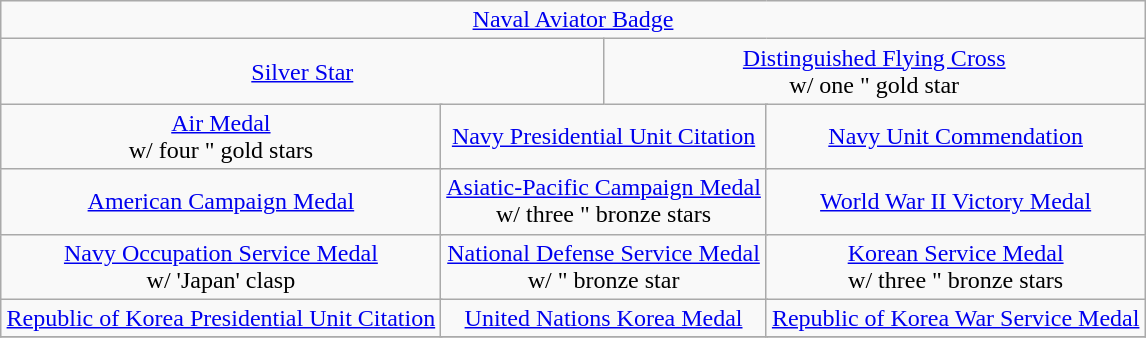<table class="wikitable" style="margin:1em auto; text-align:center;">
<tr>
<td colspan="12"><a href='#'>Naval Aviator Badge</a></td>
</tr>
<tr>
<td colspan="6"><a href='#'>Silver Star</a></td>
<td colspan="6"><a href='#'>Distinguished Flying Cross</a><br>w/ one " gold star</td>
</tr>
<tr>
<td colspan="4"><a href='#'>Air Medal</a><br>w/ four " gold stars</td>
<td colspan="4"><a href='#'>Navy Presidential Unit Citation</a></td>
<td colspan="4"><a href='#'>Navy Unit Commendation</a></td>
</tr>
<tr>
<td colspan="4"><a href='#'>American Campaign Medal</a></td>
<td colspan="4"><a href='#'>Asiatic-Pacific Campaign Medal</a><br>w/ three " bronze stars</td>
<td colspan="4"><a href='#'>World War II Victory Medal</a></td>
</tr>
<tr>
<td colspan="4"><a href='#'>Navy Occupation Service Medal</a><br>w/ 'Japan' clasp</td>
<td colspan="4"><a href='#'>National Defense Service Medal</a><br>w/ " bronze star</td>
<td colspan="4"><a href='#'>Korean Service Medal</a><br>w/ three " bronze stars</td>
</tr>
<tr>
<td colspan="4"><a href='#'>Republic of Korea Presidential Unit Citation</a></td>
<td colspan="4"><a href='#'>United Nations Korea Medal</a></td>
<td colspan="4"><a href='#'>Republic of Korea War Service Medal</a></td>
</tr>
<tr>
</tr>
</table>
